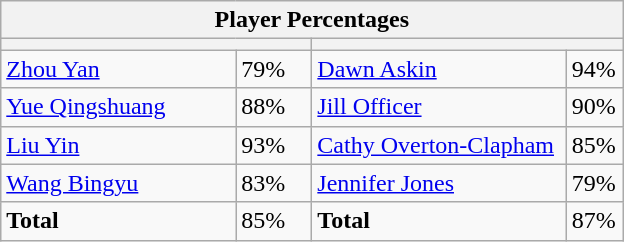<table class="wikitable">
<tr>
<th colspan=4 width=400>Player Percentages</th>
</tr>
<tr>
<th colspan=2 width=200></th>
<th colspan=2 width=200></th>
</tr>
<tr>
<td><a href='#'>Zhou Yan</a></td>
<td>79%</td>
<td><a href='#'>Dawn Askin</a></td>
<td>94%</td>
</tr>
<tr>
<td><a href='#'>Yue Qingshuang</a></td>
<td>88%</td>
<td><a href='#'>Jill Officer</a></td>
<td>90%</td>
</tr>
<tr>
<td><a href='#'>Liu Yin</a></td>
<td>93%</td>
<td><a href='#'>Cathy Overton-Clapham</a></td>
<td>85%</td>
</tr>
<tr>
<td><a href='#'>Wang Bingyu</a></td>
<td>83%</td>
<td><a href='#'>Jennifer Jones</a></td>
<td>79%</td>
</tr>
<tr>
<td><strong>Total</strong></td>
<td>85%</td>
<td><strong>Total</strong></td>
<td>87%</td>
</tr>
</table>
